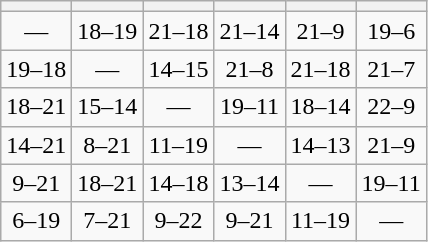<table class="wikitable" style="text-align: center;">
<tr>
<th></th>
<th></th>
<th></th>
<th></th>
<th></th>
<th></th>
</tr>
<tr>
<td>—</td>
<td>18–19</td>
<td>21–18</td>
<td>21–14</td>
<td>21–9</td>
<td>19–6</td>
</tr>
<tr>
<td>19–18</td>
<td>—</td>
<td>14–15</td>
<td>21–8</td>
<td>21–18</td>
<td>21–7</td>
</tr>
<tr>
<td>18–21</td>
<td>15–14</td>
<td>—</td>
<td>19–11</td>
<td>18–14</td>
<td>22–9</td>
</tr>
<tr>
<td>14–21</td>
<td>8–21</td>
<td>11–19</td>
<td>—</td>
<td>14–13</td>
<td>21–9</td>
</tr>
<tr>
<td>9–21</td>
<td>18–21</td>
<td>14–18</td>
<td>13–14</td>
<td>—</td>
<td>19–11</td>
</tr>
<tr>
<td>6–19</td>
<td>7–21</td>
<td>9–22</td>
<td>9–21</td>
<td>11–19</td>
<td>—</td>
</tr>
</table>
